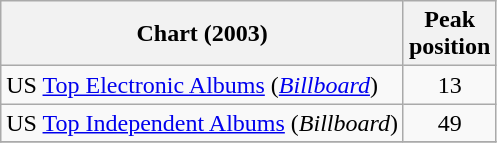<table class="wikitable sortable">
<tr>
<th align="left">Chart (2003)</th>
<th align="left">Peak<br>position</th>
</tr>
<tr>
<td align="left">US <a href='#'>Top Electronic Albums</a> (<em><a href='#'>Billboard</a></em>)</td>
<td align="center">13</td>
</tr>
<tr>
<td align="left">US <a href='#'>Top Independent Albums</a> (<em>Billboard</em>)</td>
<td align="center">49</td>
</tr>
<tr>
</tr>
</table>
